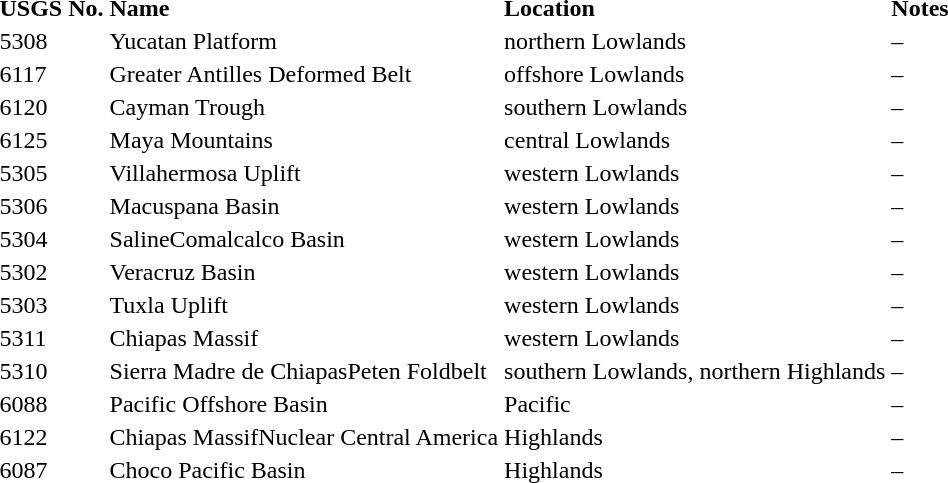<table class="sortable static-row-numbers" style="text-align:left;">
<tr>
<th>USGS No.</th>
<th class=unsortable>Name</th>
<th class=unsortable>Location</th>
<th class=unsortable>Notes</th>
</tr>
<tr>
<td>5308</td>
<td>Yucatan Platform</td>
<td>northern Lowlands</td>
<td>–</td>
</tr>
<tr>
<td>6117</td>
<td>Greater Antilles Deformed Belt</td>
<td>offshore Lowlands</td>
<td>–</td>
</tr>
<tr>
<td>6120</td>
<td>Cayman Trough</td>
<td>southern Lowlands</td>
<td>–</td>
</tr>
<tr>
<td>6125</td>
<td>Maya Mountains</td>
<td>central Lowlands</td>
<td>–</td>
</tr>
<tr>
<td>5305</td>
<td>Villahermosa Uplift</td>
<td>western Lowlands</td>
<td>–</td>
</tr>
<tr>
<td>5306</td>
<td>Macuspana Basin</td>
<td>western Lowlands</td>
<td>–</td>
</tr>
<tr>
<td>5304</td>
<td>SalineComalcalco Basin</td>
<td>western Lowlands</td>
<td>–</td>
</tr>
<tr>
<td>5302</td>
<td>Veracruz Basin</td>
<td>western Lowlands</td>
<td>–</td>
</tr>
<tr>
<td>5303</td>
<td>Tuxla Uplift</td>
<td>western Lowlands</td>
<td>–</td>
</tr>
<tr>
<td>5311</td>
<td>Chiapas Massif</td>
<td>western Lowlands</td>
<td>–</td>
</tr>
<tr>
<td>5310</td>
<td>Sierra Madre de ChiapasPeten Foldbelt</td>
<td>southern Lowlands, northern Highlands</td>
<td>–</td>
</tr>
<tr>
<td>6088</td>
<td>Pacific Offshore Basin</td>
<td>Pacific</td>
<td>–</td>
</tr>
<tr>
<td>6122</td>
<td>Chiapas MassifNuclear Central America</td>
<td>Highlands</td>
<td>–</td>
</tr>
<tr>
<td>6087</td>
<td>Choco Pacific Basin</td>
<td>Highlands</td>
<td>–</td>
</tr>
</table>
